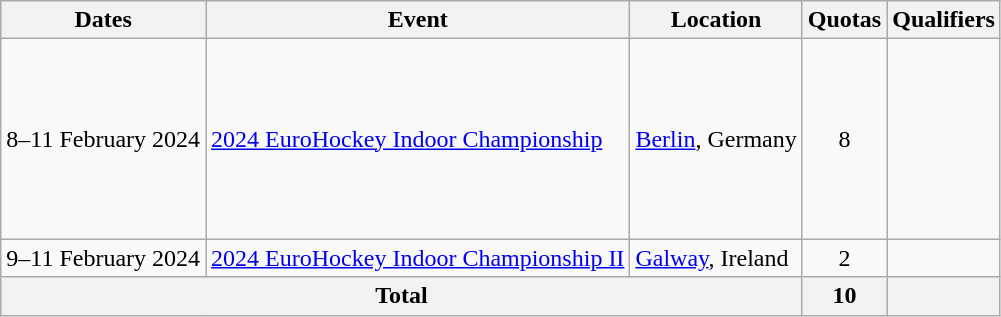<table class="wikitable">
<tr>
<th>Dates</th>
<th>Event</th>
<th>Location</th>
<th>Quotas</th>
<th>Qualifiers</th>
</tr>
<tr>
<td>8–11 February 2024</td>
<td><a href='#'>2024 EuroHockey Indoor Championship</a></td>
<td><a href='#'>Berlin</a>, Germany</td>
<td align=center>8</td>
<td><br><br><br><br><br><br><br></td>
</tr>
<tr>
<td>9–11 February 2024</td>
<td><a href='#'>2024 EuroHockey Indoor Championship II</a></td>
<td><a href='#'>Galway</a>, Ireland</td>
<td align=center>2</td>
<td><br></td>
</tr>
<tr>
<th colspan=3>Total</th>
<th>10</th>
<th></th>
</tr>
</table>
